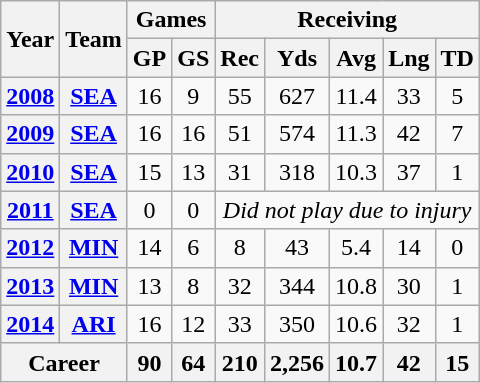<table class="wikitable" style="text-align: center;">
<tr>
<th rowspan="2">Year</th>
<th rowspan="2">Team</th>
<th colspan="2">Games</th>
<th colspan="5">Receiving</th>
</tr>
<tr>
<th>GP</th>
<th>GS</th>
<th>Rec</th>
<th>Yds</th>
<th>Avg</th>
<th>Lng</th>
<th>TD</th>
</tr>
<tr>
<th><a href='#'>2008</a></th>
<th><a href='#'>SEA</a></th>
<td>16</td>
<td>9</td>
<td>55</td>
<td>627</td>
<td>11.4</td>
<td>33</td>
<td>5</td>
</tr>
<tr>
<th><a href='#'>2009</a></th>
<th><a href='#'>SEA</a></th>
<td>16</td>
<td>16</td>
<td>51</td>
<td>574</td>
<td>11.3</td>
<td>42</td>
<td>7</td>
</tr>
<tr>
<th><a href='#'>2010</a></th>
<th><a href='#'>SEA</a></th>
<td>15</td>
<td>13</td>
<td>31</td>
<td>318</td>
<td>10.3</td>
<td>37</td>
<td>1</td>
</tr>
<tr>
<th><a href='#'>2011</a></th>
<th><a href='#'>SEA</a></th>
<td>0</td>
<td>0</td>
<td colspan="5"><em>Did not play due to injury</em></td>
</tr>
<tr>
<th><a href='#'>2012</a></th>
<th><a href='#'>MIN</a></th>
<td>14</td>
<td>6</td>
<td>8</td>
<td>43</td>
<td>5.4</td>
<td>14</td>
<td>0</td>
</tr>
<tr>
<th><a href='#'>2013</a></th>
<th><a href='#'>MIN</a></th>
<td>13</td>
<td>8</td>
<td>32</td>
<td>344</td>
<td>10.8</td>
<td>30</td>
<td>1</td>
</tr>
<tr>
<th><a href='#'>2014</a></th>
<th><a href='#'>ARI</a></th>
<td>16</td>
<td>12</td>
<td>33</td>
<td>350</td>
<td>10.6</td>
<td>32</td>
<td>1</td>
</tr>
<tr>
<th colspan="2">Career</th>
<th>90</th>
<th>64</th>
<th>210</th>
<th>2,256</th>
<th>10.7</th>
<th>42</th>
<th>15</th>
</tr>
</table>
